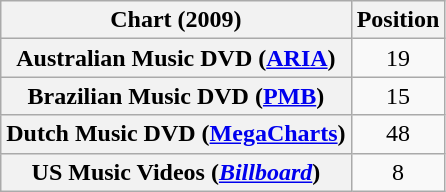<table class="wikitable sortable plainrowheaders" style="text-align:center;">
<tr>
<th scope="col">Chart (2009)</th>
<th scope="col">Position</th>
</tr>
<tr>
<th scope="row">Australian Music DVD (<a href='#'>ARIA</a>)</th>
<td>19</td>
</tr>
<tr>
<th scope="row">Brazilian Music DVD (<a href='#'>PMB</a>)</th>
<td>15</td>
</tr>
<tr>
<th scope="row">Dutch Music DVD (<a href='#'>MegaCharts</a>)</th>
<td>48</td>
</tr>
<tr>
<th scope="row">US Music Videos (<em><a href='#'>Billboard</a></em>)</th>
<td>8</td>
</tr>
</table>
